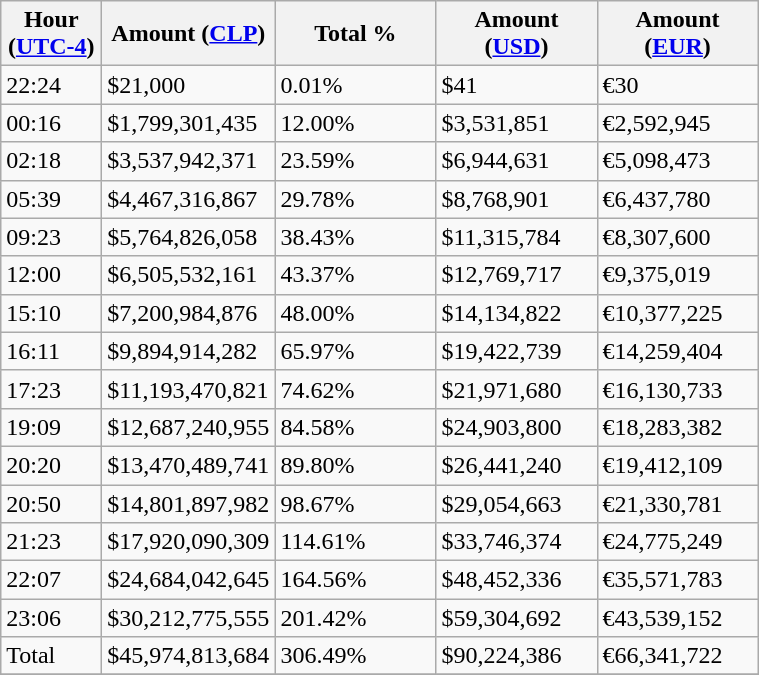<table class="wikitable">
<tr>
<th width="60">Hour (<a href='#'>UTC-4</a>)</th>
<th width="100">Amount (<a href='#'>CLP</a>)</th>
<th width="100">Total %</th>
<th width="100">Amount (<a href='#'>USD</a>)</th>
<th width="100">Amount (<a href='#'>EUR</a>)</th>
</tr>
<tr>
<td>22:24</td>
<td>$21,000</td>
<td>0.01%</td>
<td>$41</td>
<td>€30</td>
</tr>
<tr>
<td>00:16</td>
<td>$1,799,301,435</td>
<td>12.00%</td>
<td>$3,531,851</td>
<td>€2,592,945</td>
</tr>
<tr>
<td>02:18</td>
<td>$3,537,942,371</td>
<td>23.59%</td>
<td>$6,944,631</td>
<td>€5,098,473</td>
</tr>
<tr>
<td>05:39</td>
<td>$4,467,316,867</td>
<td>29.78%</td>
<td>$8,768,901</td>
<td>€6,437,780</td>
</tr>
<tr>
<td>09:23</td>
<td>$5,764,826,058</td>
<td>38.43%</td>
<td>$11,315,784</td>
<td>€8,307,600</td>
</tr>
<tr>
<td>12:00</td>
<td>$6,505,532,161</td>
<td>43.37%</td>
<td>$12,769,717</td>
<td>€9,375,019</td>
</tr>
<tr>
<td>15:10</td>
<td>$7,200,984,876</td>
<td>48.00%</td>
<td>$14,134,822</td>
<td>€10,377,225</td>
</tr>
<tr>
<td>16:11</td>
<td>$9,894,914,282</td>
<td>65.97%</td>
<td>$19,422,739</td>
<td>€14,259,404</td>
</tr>
<tr>
<td>17:23</td>
<td>$11,193,470,821</td>
<td>74.62%</td>
<td>$21,971,680</td>
<td>€16,130,733</td>
</tr>
<tr>
<td>19:09</td>
<td>$12,687,240,955</td>
<td>84.58%</td>
<td>$24,903,800</td>
<td>€18,283,382</td>
</tr>
<tr>
<td>20:20</td>
<td>$13,470,489,741</td>
<td>89.80%</td>
<td>$26,441,240</td>
<td>€19,412,109</td>
</tr>
<tr>
<td>20:50</td>
<td>$14,801,897,982</td>
<td>98.67%</td>
<td>$29,054,663</td>
<td>€21,330,781</td>
</tr>
<tr>
<td>21:23</td>
<td>$17,920,090,309</td>
<td>114.61%</td>
<td>$33,746,374</td>
<td>€24,775,249</td>
</tr>
<tr>
<td>22:07</td>
<td>$24,684,042,645</td>
<td>164.56%</td>
<td>$48,452,336</td>
<td>€35,571,783</td>
</tr>
<tr>
<td>23:06</td>
<td>$30,212,775,555</td>
<td>201.42%</td>
<td>$59,304,692</td>
<td>€43,539,152</td>
</tr>
<tr>
<td>Total</td>
<td>$45,974,813,684</td>
<td>306.49%</td>
<td>$90,224,386</td>
<td>€66,341,722</td>
</tr>
<tr>
</tr>
</table>
